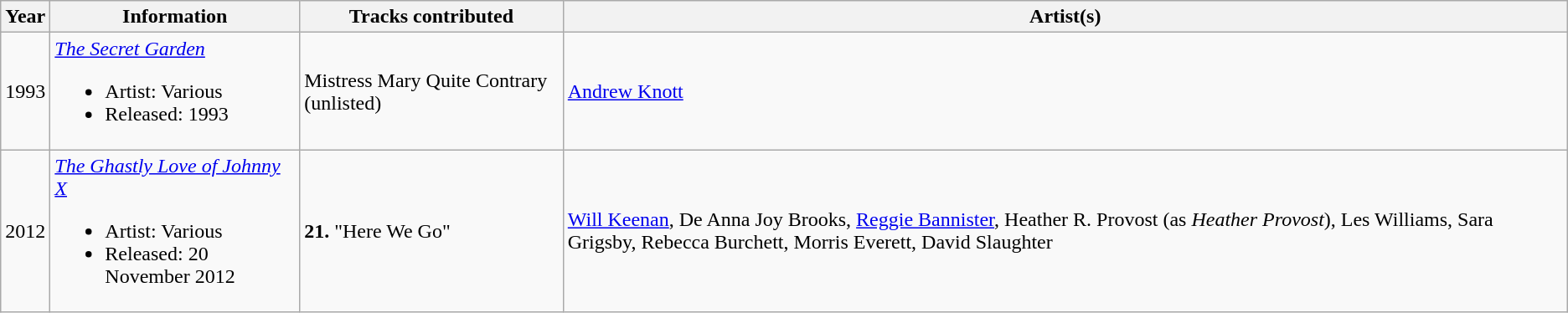<table class="wikitable">
<tr>
<th>Year</th>
<th>Information</th>
<th>Tracks contributed</th>
<th>Artist(s)</th>
</tr>
<tr>
<td>1993</td>
<td><em><a href='#'>The Secret Garden</a></em><br><ul><li>Artist: Various</li><li>Released: 1993</li></ul></td>
<td>Mistress Mary Quite Contrary (unlisted)</td>
<td><a href='#'>Andrew Knott</a></td>
</tr>
<tr>
<td>2012</td>
<td><em><a href='#'>The Ghastly Love of Johnny X</a></em><br><ul><li>Artist: Various</li><li>Released: 20 November 2012</li></ul></td>
<td><strong>21.</strong> "Here We Go"</td>
<td><a href='#'>Will Keenan</a>, De Anna Joy Brooks, <a href='#'>Reggie Bannister</a>, Heather R. Provost (as <em>Heather Provost</em>), Les Williams, Sara Grigsby, Rebecca Burchett, Morris Everett, David Slaughter</td>
</tr>
</table>
